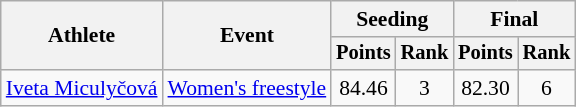<table class=wikitable style=font-size:90%;text-align:center>
<tr>
<th rowspan=2>Athlete</th>
<th rowspan=2>Event</th>
<th colspan=2>Seeding</th>
<th colspan=2>Final</th>
</tr>
<tr style=font-size:95%>
<th>Points</th>
<th>Rank</th>
<th>Points</th>
<th>Rank</th>
</tr>
<tr>
<td align=left><a href='#'>Iveta Miculyčová</a></td>
<td align=left><a href='#'>Women's freestyle</a></td>
<td>84.46</td>
<td>3</td>
<td>82.30</td>
<td>6</td>
</tr>
</table>
